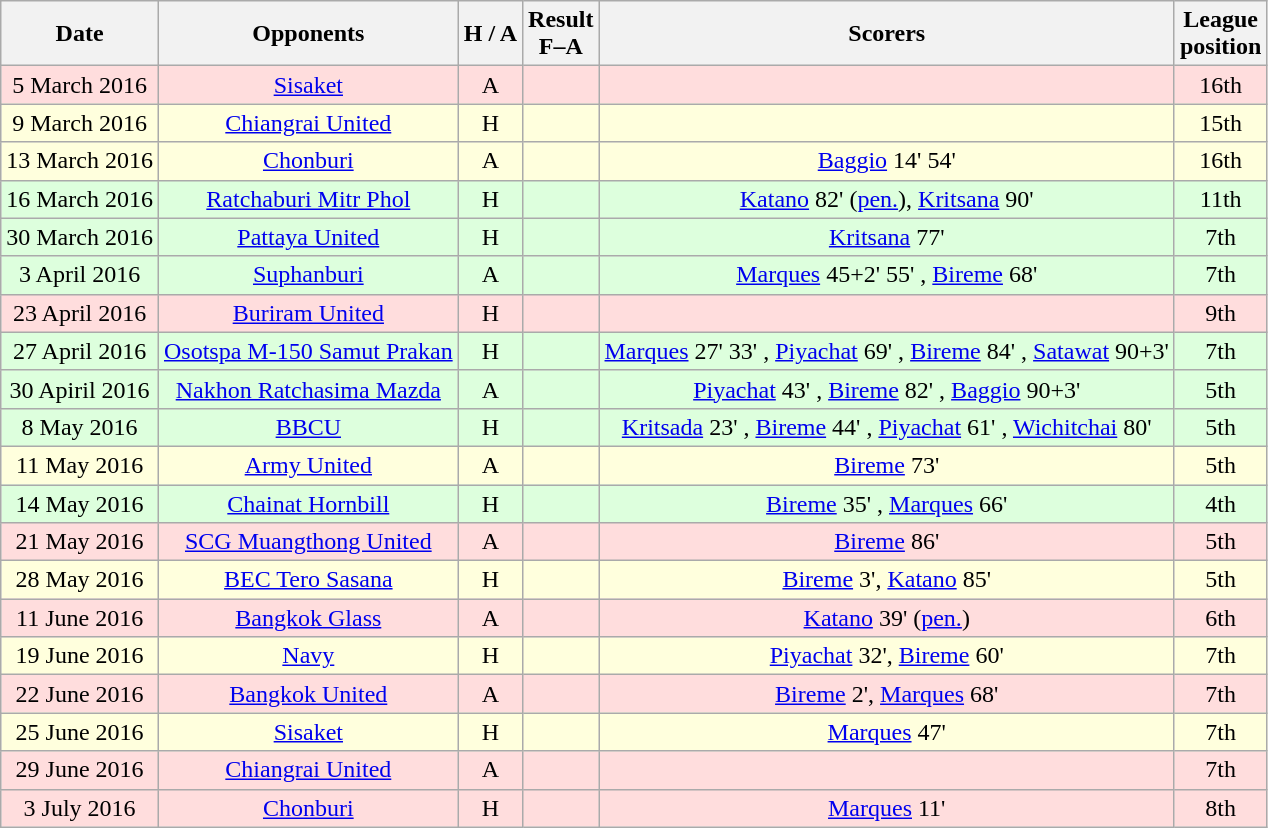<table class="wikitable" style="text-align:center">
<tr>
<th>Date</th>
<th>Opponents</th>
<th>H / A</th>
<th>Result<br>F–A</th>
<th>Scorers</th>
<th>League<br>position</th>
</tr>
<tr bgcolor="#ffdddd">
<td>5 March 2016</td>
<td><a href='#'>Sisaket</a></td>
<td>A</td>
<td></td>
<td></td>
<td>16th</td>
</tr>
<tr bgcolor="#ffffdd">
<td>9 March 2016</td>
<td><a href='#'>Chiangrai United</a></td>
<td>H</td>
<td></td>
<td></td>
<td>15th</td>
</tr>
<tr bgcolor="#ffffdd">
<td>13 March 2016</td>
<td><a href='#'>Chonburi</a></td>
<td>A</td>
<td></td>
<td><a href='#'>Baggio</a> 14' 54'</td>
<td>16th</td>
</tr>
<tr bgcolor="#ddffdd">
<td>16 March 2016</td>
<td><a href='#'>Ratchaburi Mitr Phol</a></td>
<td>H</td>
<td></td>
<td><a href='#'>Katano</a> 82' (<a href='#'>pen.</a>), <a href='#'>Kritsana</a> 90'</td>
<td>11th</td>
</tr>
<tr bgcolor="#ddffdd">
<td>30 March 2016</td>
<td><a href='#'>Pattaya United</a></td>
<td>H</td>
<td></td>
<td><a href='#'>Kritsana</a> 77'</td>
<td>7th</td>
</tr>
<tr bgcolor="#ddffdd">
<td>3 April 2016</td>
<td><a href='#'>Suphanburi</a></td>
<td>A</td>
<td></td>
<td><a href='#'>Marques</a> 45+2' 55' , <a href='#'>Bireme</a> 68'</td>
<td>7th</td>
</tr>
<tr bgcolor="#ffdddd">
<td>23 April 2016</td>
<td><a href='#'>Buriram United</a></td>
<td>H</td>
<td></td>
<td></td>
<td>9th</td>
</tr>
<tr bgcolor="#ddffdd">
<td>27 April 2016</td>
<td><a href='#'>Osotspa M-150 Samut Prakan</a></td>
<td>H</td>
<td></td>
<td><a href='#'>Marques</a> 27' 33' , <a href='#'>Piyachat</a> 69' , <a href='#'>Bireme</a> 84' , <a href='#'>Satawat</a> 90+3'</td>
<td>7th</td>
</tr>
<tr bgcolor="#ddffdd">
<td>30 Apiril 2016</td>
<td><a href='#'>Nakhon Ratchasima Mazda</a></td>
<td>A</td>
<td></td>
<td><a href='#'>Piyachat</a> 43' , <a href='#'>Bireme</a> 82' , <a href='#'>Baggio</a> 90+3'</td>
<td>5th</td>
</tr>
<tr bgcolor="#ddffdd">
<td>8 May 2016</td>
<td><a href='#'>BBCU</a></td>
<td>H</td>
<td> </td>
<td><a href='#'>Kritsada</a> 23' , <a href='#'>Bireme</a> 44' , <a href='#'>Piyachat</a> 61' , <a href='#'>Wichitchai</a> 80'</td>
<td>5th</td>
</tr>
<tr bgcolor="#ffffdd">
<td>11 May 2016</td>
<td><a href='#'>Army United</a></td>
<td>A</td>
<td></td>
<td><a href='#'>Bireme</a> 73'</td>
<td>5th</td>
</tr>
<tr bgcolor="#ddffdd">
<td>14 May 2016</td>
<td><a href='#'>Chainat Hornbill</a></td>
<td>H</td>
<td></td>
<td><a href='#'>Bireme</a> 35' , <a href='#'>Marques</a> 66'</td>
<td>4th</td>
</tr>
<tr bgcolor="#ffdddd">
<td>21 May 2016</td>
<td><a href='#'>SCG Muangthong United</a></td>
<td>A</td>
<td></td>
<td><a href='#'>Bireme</a> 86'</td>
<td>5th</td>
</tr>
<tr bgcolor="#ffffdd">
<td>28 May 2016</td>
<td><a href='#'>BEC Tero Sasana</a></td>
<td>H</td>
<td></td>
<td><a href='#'>Bireme</a> 3', <a href='#'>Katano</a> 85'</td>
<td>5th</td>
</tr>
<tr bgcolor="#ffdddd">
<td>11 June 2016</td>
<td><a href='#'>Bangkok Glass</a></td>
<td>A</td>
<td></td>
<td><a href='#'>Katano</a> 39' (<a href='#'>pen.</a>)</td>
<td>6th</td>
</tr>
<tr bgcolor="#ffffdd">
<td>19 June 2016</td>
<td><a href='#'>Navy</a></td>
<td>H</td>
<td></td>
<td><a href='#'>Piyachat</a> 32', <a href='#'>Bireme</a> 60'</td>
<td>7th</td>
</tr>
<tr bgcolor="#ffdddd">
<td>22 June 2016</td>
<td><a href='#'>Bangkok United</a></td>
<td>A</td>
<td></td>
<td><a href='#'>Bireme</a> 2', <a href='#'>Marques</a> 68'</td>
<td>7th</td>
</tr>
<tr bgcolor="#ffffdd">
<td>25 June 2016</td>
<td><a href='#'>Sisaket</a></td>
<td>H</td>
<td></td>
<td><a href='#'>Marques</a> 47'</td>
<td>7th</td>
</tr>
<tr bgcolor="#ffdddd">
<td>29 June 2016</td>
<td><a href='#'>Chiangrai United</a></td>
<td>A</td>
<td></td>
<td></td>
<td>7th</td>
</tr>
<tr bgcolor="#ffdddd">
<td>3 July 2016</td>
<td><a href='#'>Chonburi</a></td>
<td>H</td>
<td></td>
<td><a href='#'>Marques</a> 11'</td>
<td>8th</td>
</tr>
</table>
